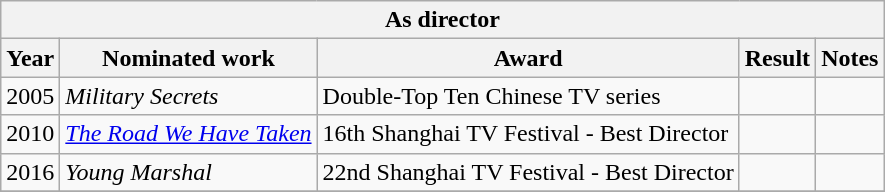<table class="wikitable">
<tr>
<th colspan="5">As director</th>
</tr>
<tr>
<th>Year</th>
<th>Nominated work</th>
<th>Award</th>
<th>Result</th>
<th>Notes</th>
</tr>
<tr>
<td>2005</td>
<td><em>Military Secrets</em></td>
<td>Double-Top Ten Chinese TV series</td>
<td></td>
<td></td>
</tr>
<tr>
<td>2010</td>
<td><em><a href='#'>The Road We Have Taken</a></em></td>
<td>16th Shanghai TV Festival -  Best Director</td>
<td></td>
<td></td>
</tr>
<tr>
<td>2016</td>
<td><em>Young Marshal</em></td>
<td>22nd Shanghai TV Festival -  Best Director</td>
<td></td>
<td></td>
</tr>
<tr>
</tr>
</table>
